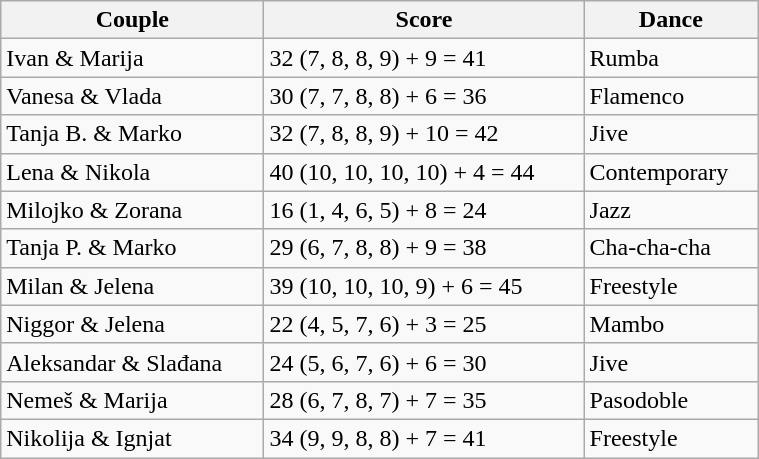<table class="wikitable" style="width:40%;">
<tr>
<th>Couple</th>
<th>Score</th>
<th>Dance</th>
</tr>
<tr>
<td>Ivan & Marija</td>
<td>32 (7, 8, 8, 9) + 9 = 41</td>
<td>Rumba</td>
</tr>
<tr>
<td>Vanesa & Vlada</td>
<td>30 (7, 7, 8, 8) + 6 = 36</td>
<td>Flamenco</td>
</tr>
<tr>
<td>Tanja B. & Marko</td>
<td>32 (7, 8, 8, 9) + 10 = 42</td>
<td>Jive</td>
</tr>
<tr>
<td>Lena & Nikola</td>
<td>40 (10, 10, 10, 10) + 4 = 44</td>
<td>Contemporary</td>
</tr>
<tr>
<td>Milojko & Zorana</td>
<td>16 (1, 4, 6, 5) + 8 = 24</td>
<td>Jazz</td>
</tr>
<tr>
<td>Tanja P. & Marko</td>
<td>29 (6, 7, 8, 8) + 9 = 38</td>
<td>Cha-cha-cha</td>
</tr>
<tr>
<td>Milan & Jelena</td>
<td>39 (10, 10, 10, 9) + 6 = 45</td>
<td>Freestyle</td>
</tr>
<tr>
<td>Niggor & Jelena</td>
<td>22 (4, 5, 7, 6) + 3 = 25</td>
<td>Mambo</td>
</tr>
<tr>
<td>Aleksandar & Slađana</td>
<td>24 (5, 6, 7, 6) + 6 = 30</td>
<td>Jive</td>
</tr>
<tr>
<td>Nemeš & Marija</td>
<td>28 (6, 7, 8, 7) + 7 = 35</td>
<td>Pasodoble</td>
</tr>
<tr>
<td>Nikolija & Ignjat</td>
<td>34 (9, 9, 8, 8) + 7 = 41</td>
<td>Freestyle</td>
</tr>
</table>
